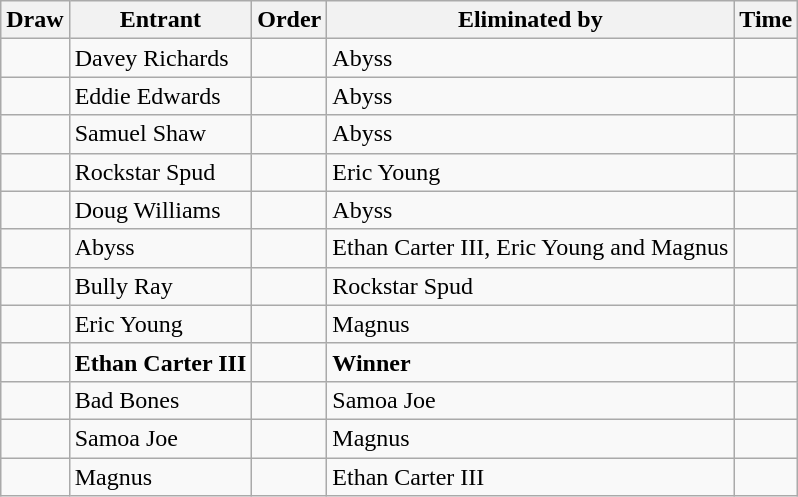<table class="wikitable sortable">
<tr>
<th>Draw</th>
<th>Entrant</th>
<th>Order</th>
<th>Eliminated by</th>
<th>Time</th>
</tr>
<tr>
<td></td>
<td>Davey Richards</td>
<td></td>
<td>Abyss</td>
<td></td>
</tr>
<tr>
<td></td>
<td>Eddie Edwards</td>
<td></td>
<td>Abyss</td>
<td></td>
</tr>
<tr>
<td></td>
<td>Samuel Shaw</td>
<td></td>
<td>Abyss</td>
<td></td>
</tr>
<tr>
<td></td>
<td>Rockstar Spud</td>
<td></td>
<td>Eric Young</td>
<td></td>
</tr>
<tr>
<td></td>
<td>Doug Williams</td>
<td></td>
<td>Abyss</td>
<td></td>
</tr>
<tr>
<td></td>
<td>Abyss</td>
<td></td>
<td>Ethan Carter III, Eric Young and Magnus</td>
<td></td>
</tr>
<tr>
<td></td>
<td>Bully Ray</td>
<td></td>
<td>Rockstar Spud</td>
<td></td>
</tr>
<tr>
<td></td>
<td>Eric Young</td>
<td></td>
<td>Magnus</td>
<td></td>
</tr>
<tr>
<td><strong></strong></td>
<td><strong>Ethan Carter III</strong></td>
<td><strong></strong></td>
<td><strong>Winner</strong></td>
<td></td>
</tr>
<tr>
<td></td>
<td>Bad Bones</td>
<td></td>
<td>Samoa Joe</td>
<td></td>
</tr>
<tr>
<td></td>
<td>Samoa Joe</td>
<td></td>
<td>Magnus</td>
<td></td>
</tr>
<tr>
<td></td>
<td>Magnus</td>
<td></td>
<td>Ethan Carter III</td>
<td></td>
</tr>
</table>
